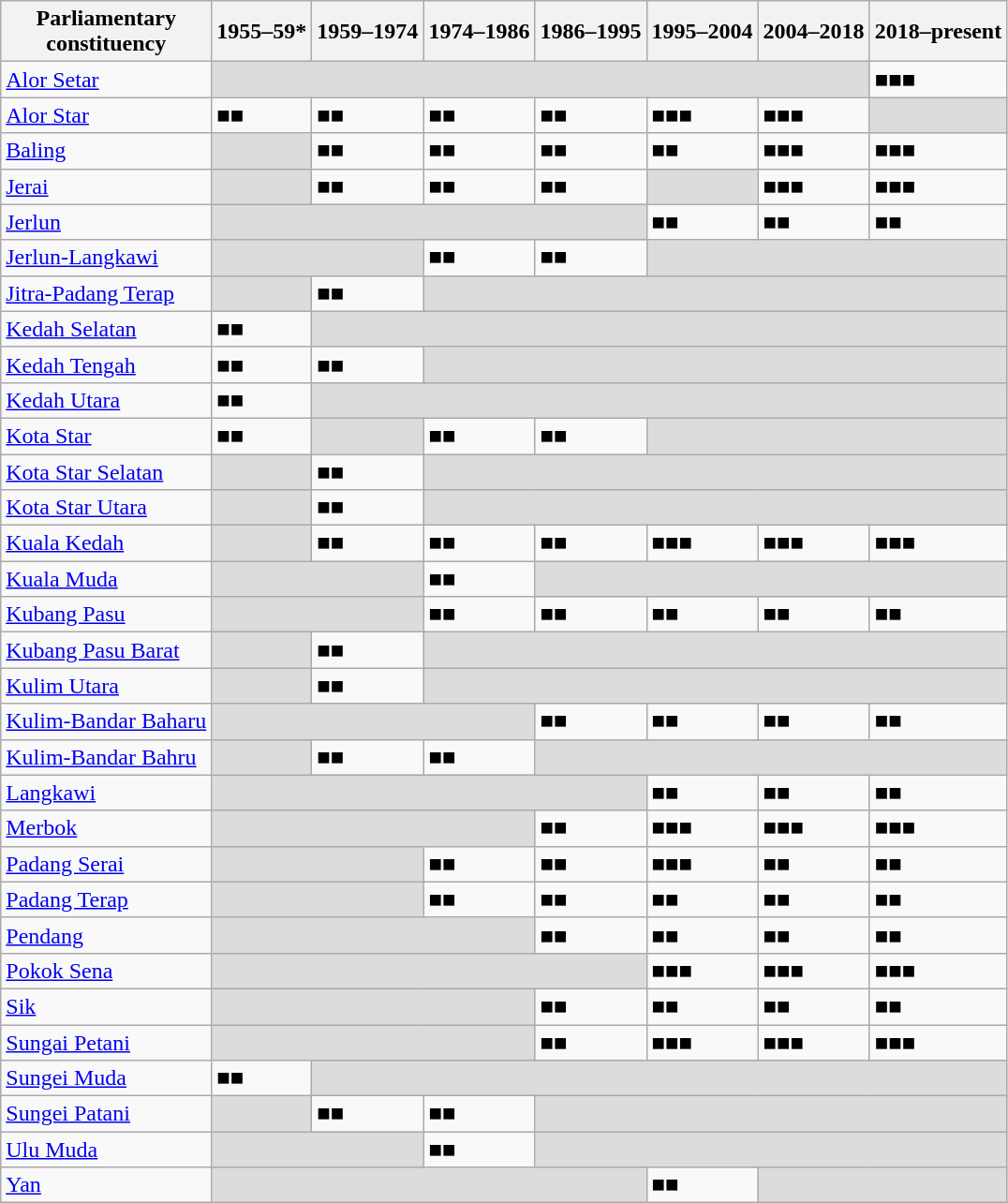<table class=wikitable>
<tr>
<th>Parliamentary<br>constituency</th>
<th>1955–59*</th>
<th>1959–1974</th>
<th>1974–1986</th>
<th>1986–1995</th>
<th>1995–2004</th>
<th>2004–2018</th>
<th>2018–present</th>
</tr>
<tr>
<td><a href='#'>Alor Setar</a></td>
<td colspan="6" bgcolor="dcdcdc"></td>
<td>■■■</td>
</tr>
<tr>
<td><a href='#'>Alor Star</a></td>
<td>■■</td>
<td>■■</td>
<td>■■</td>
<td>■■</td>
<td>■■■</td>
<td>■■■</td>
<td bgcolor=dcdcdc></td>
</tr>
<tr>
<td><a href='#'>Baling</a></td>
<td bgcolor="dcdcdc"></td>
<td>■■</td>
<td>■■</td>
<td>■■</td>
<td>■■</td>
<td>■■■</td>
<td>■■■</td>
</tr>
<tr>
<td><a href='#'>Jerai</a></td>
<td bgcolor="dcdcdc"></td>
<td>■■</td>
<td>■■</td>
<td>■■</td>
<td bgcolor=dcdcdc></td>
<td>■■■</td>
<td>■■■</td>
</tr>
<tr>
<td><a href='#'>Jerlun</a></td>
<td colspan="4" bgcolor="dcdcdc"></td>
<td>■■</td>
<td>■■</td>
<td>■■</td>
</tr>
<tr>
<td><a href='#'>Jerlun-Langkawi</a></td>
<td colspan="2" bgcolor="dcdcdc"></td>
<td>■■</td>
<td>■■</td>
<td colspan=3 bgcolor=dcdcdc></td>
</tr>
<tr>
<td><a href='#'>Jitra-Padang Terap</a></td>
<td bgcolor="dcdcdc"></td>
<td>■■</td>
<td colspan=5 bgcolor=dcdcdc></td>
</tr>
<tr>
<td><a href='#'>Kedah Selatan</a></td>
<td>■■</td>
<td colspan=6 bgcolor=dcdcdc></td>
</tr>
<tr>
<td><a href='#'>Kedah Tengah</a></td>
<td>■■</td>
<td>■■</td>
<td colspan=5 bgcolor=dcdcdc></td>
</tr>
<tr>
<td><a href='#'>Kedah Utara</a></td>
<td>■■</td>
<td colspan=6 bgcolor=dcdcdc></td>
</tr>
<tr>
<td><a href='#'>Kota Star</a></td>
<td>■■</td>
<td bgcolor=dcdcdc></td>
<td>■■</td>
<td>■■</td>
<td colspan=3 bgcolor=dcdcdc></td>
</tr>
<tr>
<td><a href='#'>Kota Star Selatan</a></td>
<td bgcolor="dcdcdc"></td>
<td>■■</td>
<td colspan=5 bgcolor=dcdcdc></td>
</tr>
<tr>
<td><a href='#'>Kota Star Utara</a></td>
<td bgcolor="dcdcdc"></td>
<td>■■</td>
<td colspan=5 bgcolor=dcdcdc></td>
</tr>
<tr>
<td><a href='#'>Kuala Kedah</a></td>
<td bgcolor="dcdcdc"></td>
<td>■■</td>
<td>■■</td>
<td>■■</td>
<td>■■■</td>
<td>■■■</td>
<td>■■■</td>
</tr>
<tr>
<td><a href='#'>Kuala Muda</a></td>
<td colspan="2" bgcolor="dcdcdc"></td>
<td>■■</td>
<td colspan=4 bgcolor=dcdcdc></td>
</tr>
<tr>
<td><a href='#'>Kubang Pasu</a></td>
<td colspan="2" bgcolor="dcdcdc"></td>
<td>■■</td>
<td>■■</td>
<td>■■</td>
<td>■■</td>
<td>■■</td>
</tr>
<tr>
<td><a href='#'>Kubang Pasu Barat</a></td>
<td bgcolor="dcdcdc"></td>
<td>■■</td>
<td colspan=5 bgcolor=dcdcdc></td>
</tr>
<tr>
<td><a href='#'>Kulim Utara</a></td>
<td bgcolor="dcdcdc"></td>
<td>■■</td>
<td colspan=5 bgcolor=dcdcdc></td>
</tr>
<tr>
<td><a href='#'>Kulim-Bandar Baharu</a></td>
<td colspan="3" bgcolor="dcdcdc"></td>
<td>■■</td>
<td>■■</td>
<td>■■</td>
<td>■■</td>
</tr>
<tr>
<td><a href='#'>Kulim-Bandar Bahru</a></td>
<td bgcolor="dcdcdc"></td>
<td>■■</td>
<td>■■</td>
<td colspan="4" bgcolor="dcdcdc"></td>
</tr>
<tr>
<td><a href='#'>Langkawi</a></td>
<td colspan="4" bgcolor="dcdcdc"></td>
<td>■■</td>
<td>■■</td>
<td>■■</td>
</tr>
<tr>
<td><a href='#'>Merbok</a></td>
<td colspan="3" bgcolor="dcdcdc"></td>
<td>■■</td>
<td>■■■</td>
<td>■■■</td>
<td>■■■</td>
</tr>
<tr>
<td><a href='#'>Padang Serai</a></td>
<td colspan="2" bgcolor="dcdcdc"></td>
<td>■■</td>
<td>■■</td>
<td>■■■</td>
<td>■■</td>
<td>■■</td>
</tr>
<tr>
<td><a href='#'>Padang Terap</a></td>
<td colspan="2" bgcolor="dcdcdc"></td>
<td>■■</td>
<td>■■</td>
<td>■■</td>
<td>■■</td>
<td>■■</td>
</tr>
<tr>
<td><a href='#'>Pendang</a></td>
<td colspan="3" bgcolor="dcdcdc"></td>
<td>■■</td>
<td>■■</td>
<td>■■</td>
<td>■■</td>
</tr>
<tr>
<td><a href='#'>Pokok Sena</a></td>
<td colspan="4" bgcolor="dcdcdc"></td>
<td>■■■</td>
<td>■■■</td>
<td>■■■</td>
</tr>
<tr>
<td><a href='#'>Sik</a></td>
<td colspan="3" bgcolor="dcdcdc"></td>
<td>■■</td>
<td>■■</td>
<td>■■</td>
<td>■■</td>
</tr>
<tr>
<td><a href='#'>Sungai Petani</a></td>
<td colspan="3" bgcolor="dcdcdc"></td>
<td>■■</td>
<td>■■■</td>
<td>■■■</td>
<td>■■■</td>
</tr>
<tr>
<td><a href='#'>Sungei Muda</a></td>
<td>■■</td>
<td colspan=6 bgcolor=dcdcdc></td>
</tr>
<tr>
<td><a href='#'>Sungei Patani</a></td>
<td bgcolor="dcdcdc"></td>
<td>■■</td>
<td>■■</td>
<td colspan=4 bgcolor=dcdcdc></td>
</tr>
<tr>
<td><a href='#'>Ulu Muda</a></td>
<td colspan="2" bgcolor="dcdcdc"></td>
<td>■■</td>
<td colspan=4 bgcolor=dcdcdc></td>
</tr>
<tr>
<td><a href='#'>Yan</a></td>
<td colspan="4" bgcolor="dcdcdc"></td>
<td>■■</td>
<td colspan=2 bgcolor=dcdcdc></td>
</tr>
</table>
